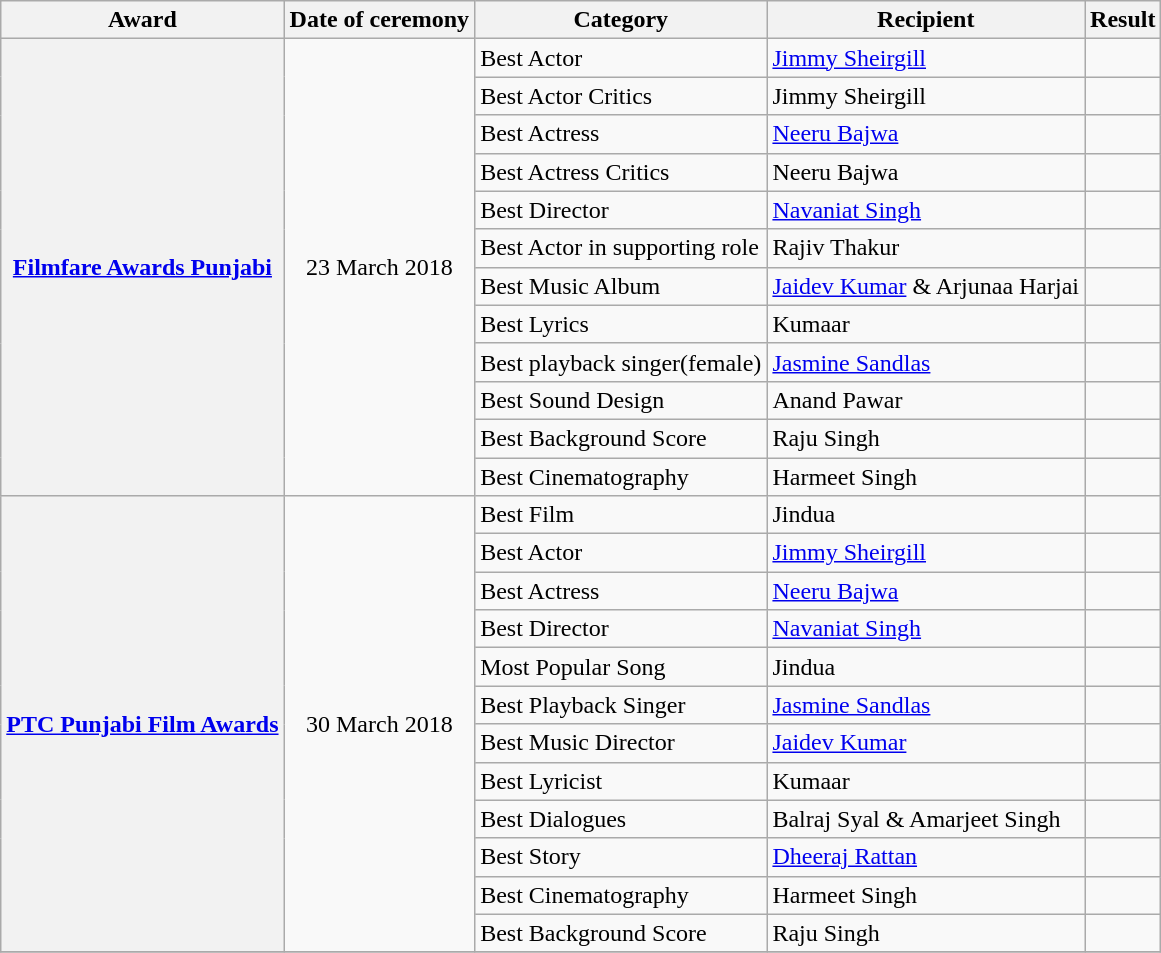<table class="wikitable plainrowheaders sortable">
<tr>
<th scope="col">Award</th>
<th scope="col">Date of ceremony</th>
<th scope="col">Category</th>
<th scope="col">Recipient</th>
<th scope="col">Result</th>
</tr>
<tr>
<th scope="row" rowspan="12"><a href='#'>Filmfare Awards Punjabi</a></th>
<td rowspan="12" style="text-align:center;">23 March 2018</td>
<td>Best Actor</td>
<td><a href='#'>Jimmy Sheirgill</a></td>
<td></td>
</tr>
<tr>
<td>Best Actor Critics</td>
<td>Jimmy Sheirgill</td>
<td></td>
</tr>
<tr>
<td>Best Actress</td>
<td><a href='#'>Neeru Bajwa</a></td>
<td></td>
</tr>
<tr>
<td>Best Actress Critics</td>
<td>Neeru Bajwa</td>
<td></td>
</tr>
<tr>
<td>Best Director</td>
<td><a href='#'>Navaniat Singh</a></td>
<td></td>
</tr>
<tr>
<td>Best Actor in supporting role</td>
<td>Rajiv Thakur</td>
<td></td>
</tr>
<tr>
<td>Best Music Album</td>
<td><a href='#'>Jaidev Kumar</a> & Arjunaa Harjai</td>
<td></td>
</tr>
<tr>
<td>Best Lyrics</td>
<td>Kumaar</td>
<td></td>
</tr>
<tr>
<td>Best playback singer(female)</td>
<td><a href='#'>Jasmine Sandlas</a></td>
<td></td>
</tr>
<tr>
<td>Best Sound Design</td>
<td>Anand Pawar</td>
<td></td>
</tr>
<tr>
<td>Best Background Score</td>
<td>Raju Singh</td>
<td></td>
</tr>
<tr>
<td>Best Cinematography</td>
<td>Harmeet Singh</td>
<td></td>
</tr>
<tr>
<th scope="row" rowspan="12"><a href='#'>PTC Punjabi Film Awards</a></th>
<td rowspan="12" style="text-align:center;">30 March 2018</td>
<td>Best Film</td>
<td>Jindua</td>
<td></td>
</tr>
<tr>
<td>Best Actor</td>
<td><a href='#'>Jimmy Sheirgill</a></td>
<td></td>
</tr>
<tr>
<td>Best Actress</td>
<td><a href='#'>Neeru Bajwa</a></td>
<td></td>
</tr>
<tr>
<td>Best Director</td>
<td><a href='#'>Navaniat Singh</a></td>
<td></td>
</tr>
<tr>
<td>Most Popular Song</td>
<td>Jindua</td>
<td></td>
</tr>
<tr>
<td>Best Playback Singer</td>
<td><a href='#'>Jasmine Sandlas</a></td>
<td></td>
</tr>
<tr>
<td>Best Music Director</td>
<td><a href='#'>Jaidev Kumar</a></td>
<td></td>
</tr>
<tr>
<td>Best Lyricist</td>
<td>Kumaar</td>
<td></td>
</tr>
<tr>
<td>Best Dialogues</td>
<td>Balraj Syal & Amarjeet Singh</td>
<td></td>
</tr>
<tr>
<td>Best Story</td>
<td><a href='#'>Dheeraj Rattan</a></td>
<td></td>
</tr>
<tr>
<td>Best Cinematography</td>
<td>Harmeet Singh</td>
<td></td>
</tr>
<tr>
<td>Best Background Score</td>
<td>Raju Singh</td>
<td></td>
</tr>
<tr>
</tr>
</table>
